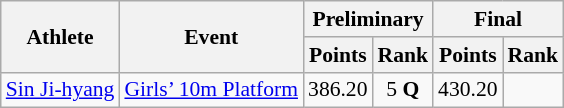<table class="wikitable" border="1" style="font-size:90%">
<tr>
<th rowspan=2>Athlete</th>
<th rowspan=2>Event</th>
<th colspan=2>Preliminary</th>
<th colspan=2>Final</th>
</tr>
<tr>
<th>Points</th>
<th>Rank</th>
<th>Points</th>
<th>Rank</th>
</tr>
<tr>
<td rowspan=1><a href='#'>Sin Ji-hyang</a></td>
<td><a href='#'>Girls’ 10m Platform</a></td>
<td align=center>386.20</td>
<td align=center>5 <strong>Q</strong></td>
<td align=center>430.20</td>
<td align=center></td>
</tr>
</table>
